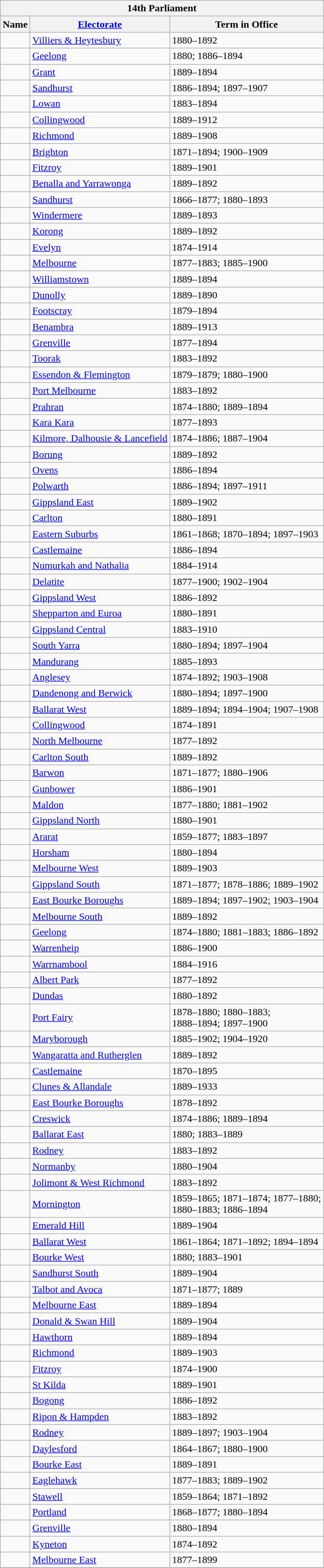<table class="wikitable sortable">
<tr>
<th colspan= 4>14th Parliament</th>
</tr>
<tr>
<th>Name</th>
<th><a href='#'>Electorate</a></th>
<th>Term in Office</th>
</tr>
<tr>
<td></td>
<td><a href='#'>Villiers & Heytesbury</a></td>
<td>1880–1892</td>
</tr>
<tr>
<td></td>
<td><a href='#'>Geelong</a></td>
<td>1880; 1886–1894</td>
</tr>
<tr>
<td></td>
<td><a href='#'>Grant</a></td>
<td>1889–1894</td>
</tr>
<tr>
<td></td>
<td><a href='#'>Sandhurst</a></td>
<td>1886–1894; 1897–1907</td>
</tr>
<tr>
<td></td>
<td><a href='#'>Lowan</a></td>
<td>1883–1894</td>
</tr>
<tr>
<td></td>
<td><a href='#'>Collingwood</a></td>
<td>1889–1912</td>
</tr>
<tr>
<td></td>
<td><a href='#'>Richmond</a></td>
<td>1889–1908</td>
</tr>
<tr>
<td></td>
<td><a href='#'>Brighton</a></td>
<td>1871–1894; 1900–1909</td>
</tr>
<tr>
<td></td>
<td><a href='#'>Fitzroy</a></td>
<td>1889–1901</td>
</tr>
<tr>
<td></td>
<td><a href='#'>Benalla and Yarrawonga</a></td>
<td>1889–1892</td>
</tr>
<tr>
<td></td>
<td><a href='#'>Sandhurst</a></td>
<td>1866–1877; 1880–1893</td>
</tr>
<tr>
<td></td>
<td><a href='#'>Windermere</a></td>
<td>1889–1893</td>
</tr>
<tr>
<td></td>
<td><a href='#'>Korong</a></td>
<td>1889–1892</td>
</tr>
<tr>
<td></td>
<td><a href='#'>Evelyn</a></td>
<td>1874–1914</td>
</tr>
<tr>
<td></td>
<td><a href='#'>Melbourne</a></td>
<td>1877–1883; 1885–1900</td>
</tr>
<tr>
<td></td>
<td><a href='#'>Williamstown</a></td>
<td>1889–1894</td>
</tr>
<tr>
<td> </td>
<td><a href='#'>Dunolly</a></td>
<td>1889–1890</td>
</tr>
<tr>
<td></td>
<td><a href='#'>Footscray</a></td>
<td>1879–1894</td>
</tr>
<tr>
<td></td>
<td><a href='#'>Benambra</a></td>
<td>1889–1913</td>
</tr>
<tr>
<td></td>
<td><a href='#'>Grenville</a></td>
<td>1877–1894</td>
</tr>
<tr>
<td></td>
<td><a href='#'>Toorak</a></td>
<td>1883–1892</td>
</tr>
<tr>
<td></td>
<td><a href='#'>Essendon & Flemington</a></td>
<td>1879–1879; 1880–1900</td>
</tr>
<tr>
<td></td>
<td><a href='#'>Port Melbourne</a></td>
<td>1883–1892</td>
</tr>
<tr>
<td></td>
<td><a href='#'>Prahran</a></td>
<td>1874–1880; 1889–1894</td>
</tr>
<tr>
<td></td>
<td><a href='#'>Kara Kara</a></td>
<td>1877–1893</td>
</tr>
<tr>
<td></td>
<td><a href='#'>Kilmore, Dalhousie & Lancefield</a></td>
<td>1874–1886; 1887–1904</td>
</tr>
<tr>
<td></td>
<td><a href='#'>Borung</a></td>
<td>1889–1892</td>
</tr>
<tr>
<td></td>
<td><a href='#'>Ovens</a></td>
<td>1886–1894</td>
</tr>
<tr>
<td></td>
<td><a href='#'>Polwarth</a></td>
<td>1886–1894; 1897–1911</td>
</tr>
<tr>
<td></td>
<td><a href='#'>Gippsland East</a></td>
<td>1889–1902</td>
</tr>
<tr>
<td></td>
<td><a href='#'>Carlton</a></td>
<td>1880–1891</td>
</tr>
<tr>
<td></td>
<td><a href='#'>Eastern Suburbs</a></td>
<td>1861–1868; 1870–1894; 1897–1903</td>
</tr>
<tr>
<td></td>
<td><a href='#'>Castlemaine</a></td>
<td>1886–1894</td>
</tr>
<tr>
<td></td>
<td><a href='#'>Numurkah and Nathalia</a></td>
<td>1884–1914</td>
</tr>
<tr>
<td></td>
<td><a href='#'>Delatite</a></td>
<td>1877–1900; 1902–1904</td>
</tr>
<tr>
<td></td>
<td><a href='#'>Gippsland West</a></td>
<td>1886–1892</td>
</tr>
<tr>
<td></td>
<td><a href='#'>Shepparton and Euroa</a></td>
<td>1880–1891</td>
</tr>
<tr>
<td></td>
<td><a href='#'>Gippsland Central</a></td>
<td>1883–1910</td>
</tr>
<tr>
<td></td>
<td><a href='#'>South Yarra</a></td>
<td>1880–1894; 1897–1904</td>
</tr>
<tr>
<td></td>
<td><a href='#'>Mandurang</a></td>
<td>1885–1893</td>
</tr>
<tr>
<td></td>
<td><a href='#'>Anglesey</a></td>
<td>1874–1892; 1903–1908</td>
</tr>
<tr>
<td></td>
<td><a href='#'>Dandenong and Berwick</a></td>
<td>1880–1894; 1897–1900</td>
</tr>
<tr>
<td></td>
<td><a href='#'>Ballarat West</a></td>
<td>1889–1894; 1894–1904; 1907–1908</td>
</tr>
<tr>
<td> </td>
<td><a href='#'>Collingwood</a></td>
<td>1874–1891</td>
</tr>
<tr>
<td></td>
<td><a href='#'>North Melbourne</a></td>
<td>1877–1892</td>
</tr>
<tr>
<td></td>
<td><a href='#'>Carlton South</a></td>
<td>1889–1892</td>
</tr>
<tr>
<td></td>
<td><a href='#'>Barwon</a></td>
<td>1871–1877; 1880–1906</td>
</tr>
<tr>
<td></td>
<td><a href='#'>Gunbower</a></td>
<td>1886–1901</td>
</tr>
<tr>
<td></td>
<td><a href='#'>Maldon</a></td>
<td>1877–1880; 1881–1902</td>
</tr>
<tr>
<td></td>
<td><a href='#'>Gippsland North</a></td>
<td>1880–1901</td>
</tr>
<tr>
<td></td>
<td><a href='#'>Ararat</a></td>
<td>1859–1877; 1883–1897</td>
</tr>
<tr>
<td></td>
<td><a href='#'>Horsham</a></td>
<td>1880–1894</td>
</tr>
<tr>
<td></td>
<td><a href='#'>Melbourne West</a></td>
<td>1889–1903</td>
</tr>
<tr>
<td></td>
<td><a href='#'>Gippsland South</a></td>
<td>1871–1877; 1878–1886; 1889–1902</td>
</tr>
<tr>
<td></td>
<td><a href='#'>East Bourke Boroughs</a></td>
<td>1889–1894; 1897–1902; 1903–1904</td>
</tr>
<tr>
<td></td>
<td><a href='#'>Melbourne South</a></td>
<td>1889–1892</td>
</tr>
<tr>
<td></td>
<td><a href='#'>Geelong</a></td>
<td>1874–1880; 1881–1883; 1886–1892</td>
</tr>
<tr>
<td></td>
<td><a href='#'>Warrenheip</a></td>
<td>1886–1900</td>
</tr>
<tr>
<td></td>
<td><a href='#'>Warrnambool</a></td>
<td>1884–1916</td>
</tr>
<tr>
<td></td>
<td><a href='#'>Albert Park</a></td>
<td>1877–1892</td>
</tr>
<tr>
<td></td>
<td><a href='#'>Dundas</a></td>
<td>1880–1892</td>
</tr>
<tr>
<td></td>
<td><a href='#'>Port Fairy</a></td>
<td>1878–1880; 1880–1883;<br>1888–1894; 1897–1900</td>
</tr>
<tr>
<td></td>
<td><a href='#'>Maryborough</a></td>
<td>1885–1902; 1904–1920</td>
</tr>
<tr>
<td></td>
<td><a href='#'>Wangaratta and Rutherglen</a></td>
<td>1889–1892</td>
</tr>
<tr>
<td></td>
<td><a href='#'>Castlemaine</a></td>
<td>1870–1895</td>
</tr>
<tr>
<td></td>
<td><a href='#'>Clunes & Allandale</a></td>
<td>1889–1933</td>
</tr>
<tr>
<td></td>
<td><a href='#'>East Bourke Boroughs</a></td>
<td>1878–1892</td>
</tr>
<tr>
<td></td>
<td><a href='#'>Creswick</a></td>
<td>1874–1886; 1889–1894</td>
</tr>
<tr>
<td> </td>
<td><a href='#'>Ballarat East</a></td>
<td>1880; 1883–1889</td>
</tr>
<tr>
<td></td>
<td><a href='#'>Rodney</a></td>
<td>1883–1892</td>
</tr>
<tr>
<td></td>
<td><a href='#'>Normanby</a></td>
<td>1880–1904</td>
</tr>
<tr>
<td></td>
<td><a href='#'>Jolimont & West Richmond</a></td>
<td>1883–1892</td>
</tr>
<tr>
<td></td>
<td><a href='#'>Mornington</a></td>
<td>1859–1865; 1871–1874; 1877–1880;<br>1880–1883; 1886–1894</td>
</tr>
<tr>
<td></td>
<td><a href='#'>Emerald Hill</a></td>
<td>1889–1904</td>
</tr>
<tr>
<td></td>
<td><a href='#'>Ballarat West</a></td>
<td>1861–1864; 1871–1892; 1894–1894</td>
</tr>
<tr>
<td></td>
<td><a href='#'>Bourke West</a></td>
<td>1880; 1883–1901</td>
</tr>
<tr>
<td></td>
<td><a href='#'>Sandhurst South</a></td>
<td>1889–1904</td>
</tr>
<tr>
<td> </td>
<td><a href='#'>Talbot and Avoca</a></td>
<td>1871–1877; 1889</td>
</tr>
<tr>
<td></td>
<td><a href='#'>Melbourne East</a></td>
<td>1889–1894</td>
</tr>
<tr>
<td></td>
<td><a href='#'>Donald & Swan Hill</a></td>
<td>1889–1904</td>
</tr>
<tr>
<td></td>
<td><a href='#'>Hawthorn</a></td>
<td>1889–1894</td>
</tr>
<tr>
<td></td>
<td><a href='#'>Richmond</a></td>
<td>1889–1903</td>
</tr>
<tr>
<td></td>
<td><a href='#'>Fitzroy</a></td>
<td>1874–1900</td>
</tr>
<tr>
<td></td>
<td><a href='#'>St Kilda</a></td>
<td>1889–1901</td>
</tr>
<tr>
<td></td>
<td><a href='#'>Bogong</a></td>
<td>1886–1892</td>
</tr>
<tr>
<td></td>
<td><a href='#'>Ripon & Hampden</a></td>
<td>1883–1892</td>
</tr>
<tr>
<td></td>
<td><a href='#'>Rodney</a></td>
<td>1889–1897; 1903–1904</td>
</tr>
<tr>
<td></td>
<td><a href='#'>Daylesford</a></td>
<td>1864–1867; 1880–1900</td>
</tr>
<tr>
<td> </td>
<td><a href='#'>Bourke East</a></td>
<td>1889–1891</td>
</tr>
<tr>
<td></td>
<td><a href='#'>Eaglehawk</a></td>
<td>1877–1883; 1889–1902</td>
</tr>
<tr>
<td></td>
<td><a href='#'>Stawell</a></td>
<td>1859–1864; 1871–1892</td>
</tr>
<tr>
<td></td>
<td><a href='#'>Portland</a></td>
<td>1868–1877; 1880–1894</td>
</tr>
<tr>
<td></td>
<td><a href='#'>Grenville</a></td>
<td>1880–1894</td>
</tr>
<tr>
<td></td>
<td><a href='#'>Kyneton</a></td>
<td>1874–1892</td>
</tr>
<tr>
<td></td>
<td><a href='#'>Melbourne East</a></td>
<td>1877–1899</td>
</tr>
<tr>
</tr>
</table>
